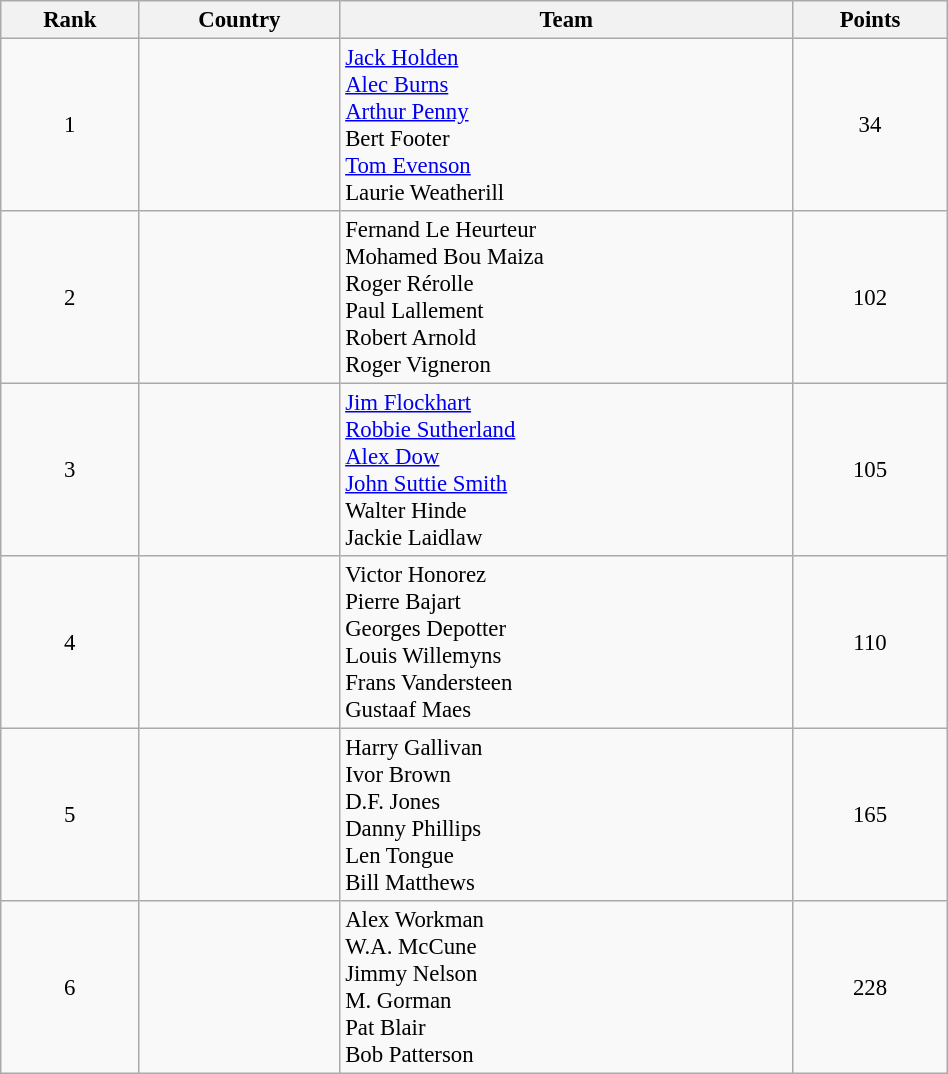<table class="wikitable sortable" style=" text-align:center; font-size:95%;" width="50%">
<tr>
<th>Rank</th>
<th>Country</th>
<th>Team</th>
<th>Points</th>
</tr>
<tr>
<td align=center>1</td>
<td align=left></td>
<td align=left><a href='#'>Jack Holden</a><br><a href='#'>Alec Burns</a><br><a href='#'>Arthur Penny</a><br>Bert Footer<br><a href='#'>Tom Evenson</a><br>Laurie Weatherill</td>
<td>34</td>
</tr>
<tr>
<td align=center>2</td>
<td align=left></td>
<td align=left>Fernand Le Heurteur<br>Mohamed Bou Maiza<br>Roger Rérolle<br>Paul Lallement<br>Robert Arnold<br>Roger Vigneron</td>
<td>102</td>
</tr>
<tr>
<td align=center>3</td>
<td align=left></td>
<td align=left><a href='#'>Jim Flockhart</a><br><a href='#'>Robbie Sutherland</a><br><a href='#'>Alex Dow</a><br><a href='#'>John Suttie Smith</a><br>Walter Hinde<br>Jackie Laidlaw</td>
<td>105</td>
</tr>
<tr>
<td align=center>4</td>
<td align=left></td>
<td align=left>Victor Honorez<br>Pierre Bajart<br>Georges Depotter<br>Louis Willemyns<br>Frans Vandersteen<br>Gustaaf Maes</td>
<td>110</td>
</tr>
<tr>
<td align=center>5</td>
<td align=left></td>
<td align=left>Harry Gallivan<br>Ivor Brown<br>D.F. Jones<br>Danny Phillips<br>Len Tongue<br>Bill Matthews</td>
<td>165</td>
</tr>
<tr>
<td align=center>6</td>
<td align=left></td>
<td align=left>Alex Workman<br>W.A. McCune<br>Jimmy Nelson<br>M. Gorman<br>Pat Blair<br>Bob Patterson</td>
<td>228</td>
</tr>
</table>
